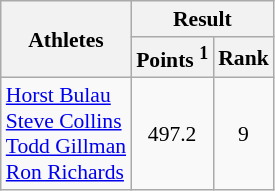<table class="wikitable" border="1" style="font-size:90%">
<tr>
<th rowspan=2>Athletes</th>
<th colspan=2>Result</th>
</tr>
<tr>
<th>Points <sup>1</sup></th>
<th>Rank</th>
</tr>
<tr>
<td><a href='#'>Horst Bulau</a><br><a href='#'>Steve Collins</a><br><a href='#'>Todd Gillman</a><br><a href='#'>Ron Richards</a></td>
<td align=center>497.2</td>
<td align=center>9</td>
</tr>
</table>
